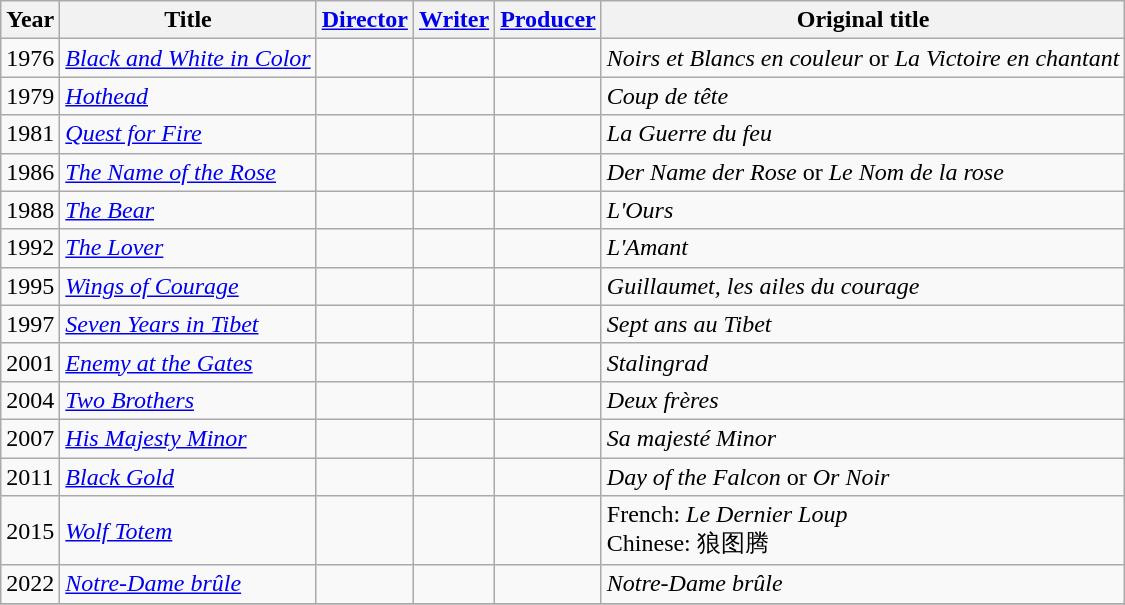<table class="wikitable sortable">
<tr>
<th>Year</th>
<th>Title</th>
<th><a href='#'>Director</a></th>
<th><a href='#'>Writer</a></th>
<th><a href='#'>Producer</a></th>
<th class=unsortable>Original title</th>
</tr>
<tr>
<td>1976</td>
<td><em><a href='#'>Black and White in Color</a></em></td>
<td></td>
<td></td>
<td></td>
<td><em>Noirs et Blancs en couleur</em> or <em>La Victoire en chantant</em></td>
</tr>
<tr>
<td>1979</td>
<td><em><a href='#'>Hothead</a></em></td>
<td></td>
<td></td>
<td></td>
<td><em>Coup de tête</em></td>
</tr>
<tr>
<td>1981</td>
<td><em><a href='#'>Quest for Fire</a></em></td>
<td></td>
<td></td>
<td></td>
<td><em>La Guerre du feu</em></td>
</tr>
<tr>
<td>1986</td>
<td><em><a href='#'>The Name of the Rose</a></em></td>
<td></td>
<td></td>
<td></td>
<td><em>Der Name der Rose</em> or <em>Le Nom de la rose</em></td>
</tr>
<tr>
<td>1988</td>
<td><em><a href='#'>The Bear</a></em></td>
<td></td>
<td></td>
<td></td>
<td><em>L'Ours</em></td>
</tr>
<tr>
<td>1992</td>
<td><em><a href='#'>The Lover</a></em></td>
<td></td>
<td></td>
<td></td>
<td><em>L'Amant</em></td>
</tr>
<tr>
<td>1995</td>
<td><em><a href='#'>Wings of Courage</a></em></td>
<td></td>
<td></td>
<td></td>
<td><em>Guillaumet, les ailes du courage</em></td>
</tr>
<tr>
<td>1997</td>
<td><em><a href='#'>Seven Years in Tibet</a></em></td>
<td></td>
<td></td>
<td></td>
<td><em>Sept ans au Tibet</em></td>
</tr>
<tr>
<td>2001</td>
<td><em><a href='#'>Enemy at the Gates</a></em></td>
<td></td>
<td></td>
<td></td>
<td><em>Stalingrad</em></td>
</tr>
<tr>
<td>2004</td>
<td><em><a href='#'>Two Brothers</a></em></td>
<td></td>
<td></td>
<td></td>
<td><em>Deux frères</em></td>
</tr>
<tr>
<td>2007</td>
<td><em><a href='#'>His Majesty Minor</a></em></td>
<td></td>
<td></td>
<td></td>
<td><em>Sa majesté Minor</em></td>
</tr>
<tr>
<td>2011</td>
<td><em><a href='#'>Black Gold</a></em></td>
<td></td>
<td></td>
<td></td>
<td><em>Day of the Falcon</em> or <em>Or Noir</em></td>
</tr>
<tr>
<td>2015</td>
<td><em><a href='#'>Wolf Totem</a></em></td>
<td></td>
<td></td>
<td></td>
<td>French: <em>Le Dernier Loup</em><br>Chinese: 狼图腾</td>
</tr>
<tr>
<td>2022</td>
<td><em><a href='#'>Notre-Dame brûle</a></em></td>
<td></td>
<td></td>
<td></td>
<td><em>Notre-Dame brûle</em></td>
</tr>
<tr>
</tr>
</table>
